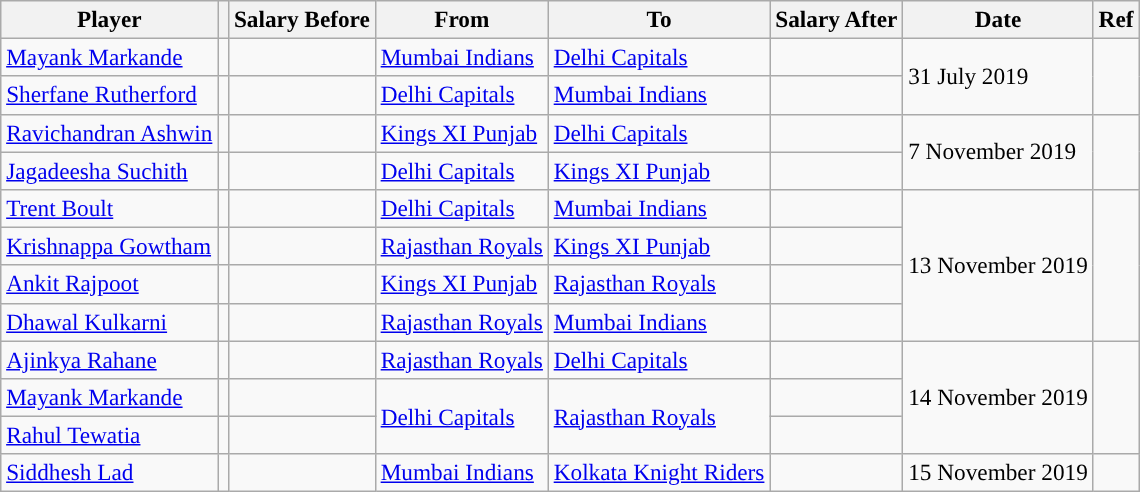<table class="wikitable"  style="font-size:97%;">
<tr>
<th>Player</th>
<th></th>
<th>Salary Before</th>
<th>From</th>
<th>To</th>
<th>Salary After</th>
<th>Date</th>
<th>Ref</th>
</tr>
<tr>
<td><a href='#'>Mayank Markande</a></td>
<td></td>
<td></td>
<td><a href='#'>Mumbai Indians</a></td>
<td><a href='#'>Delhi Capitals</a></td>
<td></td>
<td rowspan="2">31 July 2019</td>
<td rowspan="2"></td>
</tr>
<tr>
<td><a href='#'>Sherfane Rutherford</a></td>
<td></td>
<td></td>
<td><a href='#'>Delhi Capitals</a></td>
<td><a href='#'>Mumbai Indians</a></td>
<td></td>
</tr>
<tr>
<td><a href='#'>Ravichandran Ashwin</a></td>
<td></td>
<td></td>
<td><a href='#'>Kings XI Punjab</a></td>
<td><a href='#'>Delhi Capitals</a></td>
<td></td>
<td rowspan="2">7 November 2019</td>
<td rowspan="2"></td>
</tr>
<tr>
<td><a href='#'>Jagadeesha Suchith</a></td>
<td></td>
<td></td>
<td><a href='#'>Delhi Capitals</a></td>
<td><a href='#'>Kings XI Punjab</a></td>
<td></td>
</tr>
<tr>
<td><a href='#'>Trent Boult</a></td>
<td></td>
<td></td>
<td><a href='#'>Delhi Capitals</a></td>
<td><a href='#'>Mumbai Indians</a></td>
<td></td>
<td rowspan="4">13 November 2019</td>
<td rowspan="4"></td>
</tr>
<tr>
<td><a href='#'>Krishnappa Gowtham</a></td>
<td></td>
<td></td>
<td><a href='#'>Rajasthan Royals</a></td>
<td><a href='#'>Kings XI Punjab</a></td>
<td></td>
</tr>
<tr>
<td><a href='#'>Ankit Rajpoot</a></td>
<td></td>
<td></td>
<td><a href='#'>Kings XI Punjab</a></td>
<td><a href='#'>Rajasthan Royals</a></td>
<td></td>
</tr>
<tr>
<td><a href='#'>Dhawal Kulkarni</a></td>
<td></td>
<td></td>
<td><a href='#'>Rajasthan Royals</a></td>
<td><a href='#'>Mumbai Indians</a></td>
<td></td>
</tr>
<tr>
<td><a href='#'>Ajinkya Rahane</a></td>
<td></td>
<td></td>
<td><a href='#'>Rajasthan Royals</a></td>
<td><a href='#'>Delhi Capitals</a></td>
<td></td>
<td rowspan="3">14 November 2019</td>
<td rowspan="3"></td>
</tr>
<tr>
<td><a href='#'>Mayank Markande</a></td>
<td></td>
<td></td>
<td rowspan="2"><a href='#'>Delhi Capitals</a></td>
<td rowspan="2"><a href='#'>Rajasthan Royals</a></td>
<td></td>
</tr>
<tr>
<td><a href='#'>Rahul Tewatia</a></td>
<td></td>
<td></td>
<td></td>
</tr>
<tr>
<td><a href='#'>Siddhesh Lad</a></td>
<td></td>
<td></td>
<td><a href='#'>Mumbai Indians</a></td>
<td><a href='#'>Kolkata Knight Riders</a></td>
<td></td>
<td>15 November 2019</td>
<td></td>
</tr>
</table>
